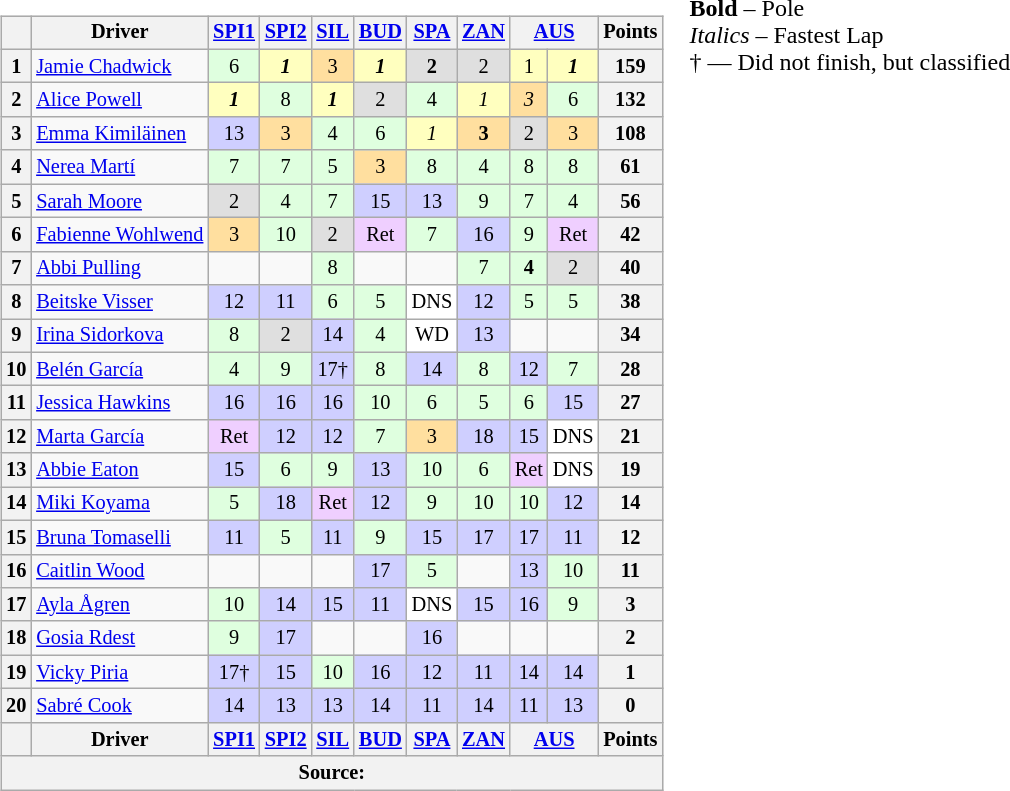<table>
<tr>
<td><br><table class="wikitable" style="font-size:85%; text-align:center">
<tr style="background:#f9f9f9" valign="top">
<th valign="middle"></th>
<th valign="middle">Driver</th>
<th><a href='#'>SPI1</a><br></th>
<th><a href='#'>SPI2</a><br></th>
<th><a href='#'>SIL</a><br></th>
<th><a href='#'>BUD</a><br></th>
<th><a href='#'>SPA</a><br></th>
<th><a href='#'>ZAN</a><br></th>
<th colspan=2><a href='#'>AUS</a><br></th>
<th valign="middle">Points</th>
</tr>
<tr>
<th>1</th>
<td align="left"> <a href='#'>Jamie Chadwick</a></td>
<td style="background:#dfffdf;">6</td>
<td style="background:#ffffbf;"><strong><em>1</em></strong></td>
<td style="background:#ffdf9f;">3</td>
<td style="background:#ffffbf;"><strong><em>1</em></strong></td>
<td style="background:#dfdfdf;"><strong>2</strong></td>
<td style="background:#dfdfdf;">2</td>
<td style="background:#ffffbf;">1</td>
<td style="background:#ffffbf;"><strong><em>1</em></strong></td>
<th>159</th>
</tr>
<tr>
<th>2</th>
<td align="left"> <a href='#'>Alice Powell</a></td>
<td style="background:#ffffbf;"><strong><em>1</em></strong></td>
<td style="background:#dfffdf;">8</td>
<td style="background:#ffffbf;"><strong><em>1</em></strong></td>
<td style="background:#dfdfdf;">2</td>
<td style="background:#dfffdf;">4</td>
<td style="background:#ffffbf;"><em>1</em></td>
<td style="background:#ffdf9f;"><em>3</em></td>
<td style="background:#dfffdf;">6</td>
<th>132</th>
</tr>
<tr>
<th>3</th>
<td align="left"> <a href='#'>Emma Kimiläinen</a></td>
<td style="background:#cfcfff;">13</td>
<td style="background:#ffdf9f;">3</td>
<td style="background:#dfffdf;">4</td>
<td style="background:#dfffdf;">6</td>
<td style="background:#ffffbf;"><em>1</em></td>
<td style="background:#ffdf9f;"><strong>3</strong></td>
<td style="background:#dfdfdf;">2</td>
<td style="background:#ffdf9f;">3</td>
<th>108</th>
</tr>
<tr>
<th>4</th>
<td align="left"> <a href='#'>Nerea Martí</a></td>
<td style="background:#dfffdf;">7</td>
<td style="background:#dfffdf;">7</td>
<td style="background:#dfffdf;">5</td>
<td style="background:#ffdf9f;">3</td>
<td style="background:#dfffdf;">8</td>
<td style="background:#dfffdf;">4</td>
<td style="background:#dfffdf;">8</td>
<td style="background:#dfffdf;">8</td>
<th>61</th>
</tr>
<tr>
<th>5</th>
<td align="left"> <a href='#'>Sarah Moore</a></td>
<td style="background:#dfdfdf;">2</td>
<td style="background:#dfffdf;">4</td>
<td style="background:#dfffdf;">7</td>
<td style="background:#cfcfff;">15</td>
<td style="background:#cfcfff;">13</td>
<td style="background:#dfffdf;">9</td>
<td style="background:#dfffdf;">7</td>
<td style="background:#dfffdf;">4</td>
<th>56</th>
</tr>
<tr>
<th>6</th>
<td nowrap align="left"> <a href='#'>Fabienne Wohlwend</a></td>
<td style="background:#ffdf9f;">3</td>
<td style="background:#dfffdf;">10</td>
<td style="background:#dfdfdf;">2</td>
<td style="background:#efcfff;">Ret</td>
<td style="background:#dfffdf;">7</td>
<td style="background:#cfcfff;">16</td>
<td style="background:#dfffdf;">9</td>
<td style="background:#efcfff;">Ret</td>
<th>42</th>
</tr>
<tr>
<th>7</th>
<td align="left"> <a href='#'>Abbi Pulling</a></td>
<td></td>
<td></td>
<td style="background:#dfffdf;">8</td>
<td></td>
<td></td>
<td style="background:#dfffdf;">7</td>
<td style="background:#dfffdf;"><strong>4</strong></td>
<td style="background:#dfdfdf;">2</td>
<th>40</th>
</tr>
<tr>
<th>8</th>
<td align="left"> <a href='#'>Beitske Visser</a></td>
<td style="background:#cfcfff;">12</td>
<td style="background:#cfcfff;">11</td>
<td style="background:#dfffdf;">6</td>
<td style="background:#dfffdf;">5</td>
<td style="background:#ffffff;">DNS</td>
<td style="background:#cfcfff;">12</td>
<td style="background:#dfffdf;">5</td>
<td style="background:#dfffdf;">5</td>
<th>38</th>
</tr>
<tr>
<th>9</th>
<td align="left"> <a href='#'>Irina Sidorkova</a></td>
<td style="background:#dfffdf;">8</td>
<td style="background:#dfdfdf;">2</td>
<td style="background:#cfcfff;">14</td>
<td style="background:#dfffdf;">4</td>
<td style="background:#ffffff;">WD</td>
<td style="background:#cfcfff;">13</td>
<td></td>
<td></td>
<th>34</th>
</tr>
<tr>
<th>10</th>
<td align="left"> <a href='#'>Belén García</a></td>
<td style="background:#dfffdf;">4</td>
<td style="background:#dfffdf;">9</td>
<td style="background:#cfcfff;">17†</td>
<td style="background:#dfffdf;">8</td>
<td style="background:#cfcfff;">14</td>
<td style="background:#dfffdf;">8</td>
<td style="background:#cfcfff;">12</td>
<td style="background:#dfffdf;">7</td>
<th>28</th>
</tr>
<tr>
<th>11</th>
<td align="left"> <a href='#'>Jessica Hawkins</a></td>
<td style="background:#cfcfff;">16</td>
<td style="background:#cfcfff;">16</td>
<td style="background:#cfcfff;">16</td>
<td style="background:#dfffdf;">10</td>
<td style="background:#dfffdf;">6</td>
<td style="background:#dfffdf;">5</td>
<td style="background:#dfffdf;">6</td>
<td style="background:#cfcfff;">15</td>
<th>27</th>
</tr>
<tr>
<th>12</th>
<td align="left"> <a href='#'>Marta García</a></td>
<td style="background:#efcfff;">Ret</td>
<td style="background:#cfcfff;">12</td>
<td style="background:#cfcfff;">12</td>
<td style="background:#dfffdf;">7</td>
<td style="background:#ffdf9f;">3</td>
<td style="background:#cfcfff;">18</td>
<td style="background:#cfcfff;">15</td>
<td style="background:#ffffff;">DNS</td>
<th>21</th>
</tr>
<tr>
<th>13</th>
<td align="left"> <a href='#'>Abbie Eaton</a></td>
<td style="background:#cfcfff;">15</td>
<td style="background:#dfffdf;">6</td>
<td style="background:#dfffdf;">9</td>
<td style="background:#cfcfff;">13</td>
<td style="background:#dfffdf;">10</td>
<td style="background:#dfffdf;">6</td>
<td style="background:#efcfff;">Ret</td>
<td style="background:#ffffff;">DNS</td>
<th>19</th>
</tr>
<tr>
<th>14</th>
<td align="left"> <a href='#'>Miki Koyama</a></td>
<td style="background:#dfffdf;">5</td>
<td style="background:#cfcfff;">18</td>
<td style="background:#efcfff;">Ret</td>
<td style="background:#cfcfff;">12</td>
<td style="background:#dfffdf;">9</td>
<td style="background:#dfffdf;">10</td>
<td style="background:#dfffdf;">10</td>
<td style="background:#cfcfff;">12</td>
<th>14</th>
</tr>
<tr>
<th>15</th>
<td align="left"> <a href='#'>Bruna Tomaselli</a></td>
<td style="background:#cfcfff;">11</td>
<td style="background:#dfffdf;">5</td>
<td style="background:#cfcfff;">11</td>
<td style="background:#dfffdf;">9</td>
<td style="background:#cfcfff;">15</td>
<td style="background:#cfcfff;">17</td>
<td style="background:#cfcfff;">17</td>
<td style="background:#cfcfff;">11</td>
<th>12</th>
</tr>
<tr>
<th>16</th>
<td align="left"> <a href='#'>Caitlin Wood</a></td>
<td></td>
<td></td>
<td></td>
<td style="background:#cfcfff;">17</td>
<td style="background:#dfffdf;">5</td>
<td></td>
<td style="background:#cfcfff;">13</td>
<td style="background:#dfffdf;">10</td>
<th>11</th>
</tr>
<tr>
<th>17</th>
<td align="left"> <a href='#'>Ayla Ågren</a></td>
<td style="background:#dfffdf;">10</td>
<td style="background:#cfcfff;">14</td>
<td style="background:#cfcfff;">15</td>
<td style="background:#cfcfff;">11</td>
<td style="background:#ffffff;">DNS</td>
<td style="background:#cfcfff;">15</td>
<td style="background:#cfcfff;">16</td>
<td style="background:#dfffdf;">9</td>
<th>3</th>
</tr>
<tr>
<th>18</th>
<td align="left"> <a href='#'>Gosia Rdest</a></td>
<td style="background:#dfffdf;">9</td>
<td style="background:#cfcfff;">17</td>
<td></td>
<td></td>
<td style="background:#cfcfff;">16</td>
<td></td>
<td></td>
<td></td>
<th>2</th>
</tr>
<tr>
<th>19</th>
<td align="left"> <a href='#'>Vicky Piria</a></td>
<td style="background:#cfcfff;">17†</td>
<td style="background:#cfcfff;">15</td>
<td style="background:#dfffdf;">10</td>
<td style="background:#cfcfff;">16</td>
<td style="background:#cfcfff;">12</td>
<td style="background:#cfcfff;">11</td>
<td style="background:#cfcfff;">14</td>
<td style="background:#cfcfff;">14</td>
<th>1</th>
</tr>
<tr>
<th>20</th>
<td align="left"> <a href='#'>Sabré Cook</a></td>
<td style="background:#cfcfff;">14</td>
<td style="background:#cfcfff;">13</td>
<td style="background:#cfcfff;">13</td>
<td style="background:#cfcfff;">14</td>
<td style="background:#cfcfff;">11</td>
<td style="background:#cfcfff;">14</td>
<td style="background:#cfcfff;">11</td>
<td style="background:#cfcfff;">13</td>
<th>0</th>
</tr>
<tr>
<th></th>
<th>Driver</th>
<th><a href='#'>SPI1</a><br></th>
<th><a href='#'>SPI2</a><br></th>
<th><a href='#'>SIL</a><br></th>
<th><a href='#'>BUD</a><br></th>
<th><a href='#'>SPA</a><br></th>
<th><a href='#'>ZAN</a><br></th>
<th colspan=2><a href='#'>AUS</a><br></th>
<th>Points</th>
</tr>
<tr>
<th colspan=11>Source:</th>
</tr>
</table>
</td>
<td valign="top"><br>
<span><strong>Bold</strong> – Pole<br>
<em>Italics</em> – Fastest Lap<br>† — Did not finish, but classified</span></td>
</tr>
</table>
